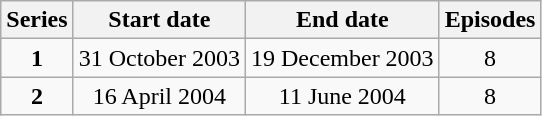<table class="wikitable" style="text-align:center;">
<tr>
<th>Series</th>
<th>Start date</th>
<th>End date</th>
<th>Episodes</th>
</tr>
<tr>
<td><strong>1</strong></td>
<td>31 October 2003</td>
<td>19 December 2003</td>
<td>8</td>
</tr>
<tr>
<td><strong>2</strong></td>
<td>16 April 2004</td>
<td>11 June 2004</td>
<td>8</td>
</tr>
</table>
